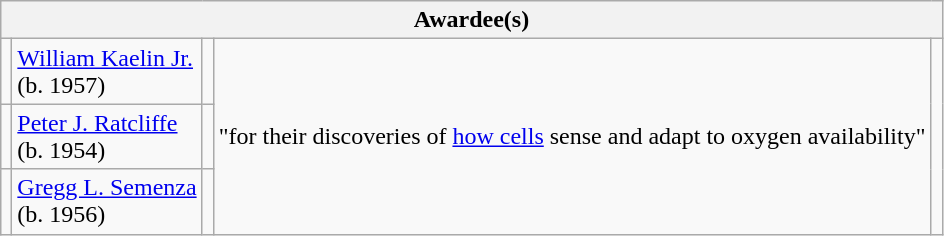<table class="wikitable">
<tr>
<th colspan="5">Awardee(s)</th>
</tr>
<tr>
<td></td>
<td><a href='#'>William Kaelin Jr.</a><br>(b. 1957)</td>
<td></td>
<td rowspan="3">"for their discoveries of <a href='#'>how cells</a> sense and adapt to oxygen availability"</td>
<td rowspan="3"></td>
</tr>
<tr>
<td></td>
<td><a href='#'>Peter J. Ratcliffe</a><br>(b. 1954)</td>
<td></td>
</tr>
<tr>
<td></td>
<td><a href='#'>Gregg L. Semenza</a><br>(b. 1956)</td>
<td></td>
</tr>
</table>
